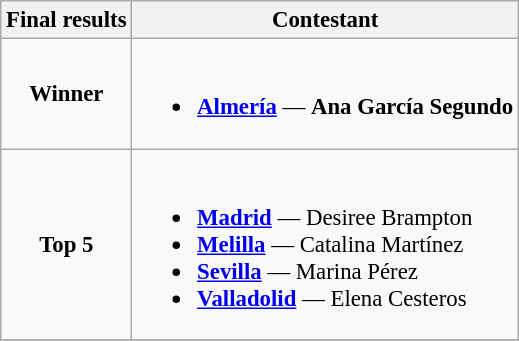<table class="wikitable sortable" style="font-size: 95%;">
<tr>
<th>Final results</th>
<th>Contestant</th>
</tr>
<tr>
<td style="text-align:center;"><strong>Winner</strong></td>
<td><br><ul><li> <strong><a href='#'>Almería</a></strong> — <strong>Ana García Segundo</strong></li></ul></td>
</tr>
<tr>
<td style="text-align:center;"><strong>Top 5</strong></td>
<td><br><ul><li> <strong><a href='#'>Madrid</a></strong> — Desiree Brampton</li><li> <strong><a href='#'>Melilla</a></strong> — Catalina Martínez</li><li> <strong><a href='#'>Sevilla</a></strong> — Marina Pérez</li><li> <strong><a href='#'>Valladolid</a></strong> — Elena Cesteros</li></ul></td>
</tr>
<tr>
</tr>
</table>
